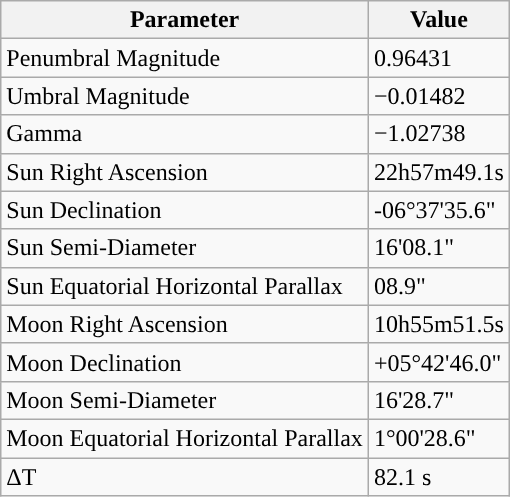<table class="wikitable">
<tr>
<th>Parameter</th>
<th>Value</th>
</tr>
<tr>
<td>Penumbral Magnitude</td>
<td>0.96431</td>
</tr>
<tr>
<td>Umbral Magnitude</td>
<td>−0.01482</td>
</tr>
<tr>
<td>Gamma</td>
<td>−1.02738</td>
</tr>
<tr>
<td>Sun Right Ascension</td>
<td>22h57m49.1s</td>
</tr>
<tr>
<td>Sun Declination</td>
<td>-06°37'35.6"</td>
</tr>
<tr>
<td>Sun Semi-Diameter</td>
<td>16'08.1"</td>
</tr>
<tr>
<td>Sun Equatorial Horizontal Parallax</td>
<td>08.9"</td>
</tr>
<tr>
<td>Moon Right Ascension</td>
<td>10h55m51.5s</td>
</tr>
<tr>
<td>Moon Declination</td>
<td>+05°42'46.0"</td>
</tr>
<tr>
<td>Moon Semi-Diameter</td>
<td>16'28.7"</td>
</tr>
<tr>
<td>Moon Equatorial Horizontal Parallax</td>
<td>1°00'28.6"</td>
</tr>
<tr>
<td>ΔT</td>
<td>82.1 s</td>
</tr>
</table>
